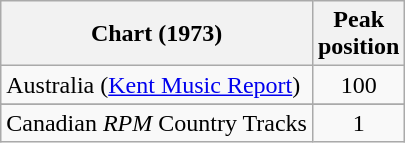<table class="wikitable sortable">
<tr>
<th align="left">Chart (1973)</th>
<th align="center">Peak<br>position</th>
</tr>
<tr>
<td>Australia (<a href='#'>Kent Music Report</a>)</td>
<td style="text-align:center;">100</td>
</tr>
<tr>
</tr>
<tr>
</tr>
<tr>
<td align="left">Canadian <em>RPM</em> Country Tracks</td>
<td align="center">1</td>
</tr>
</table>
